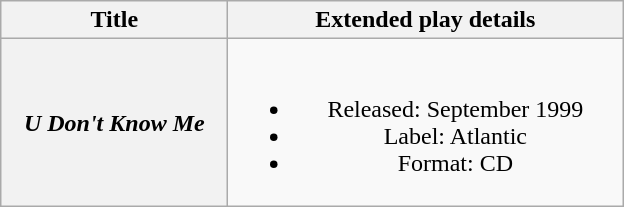<table class="wikitable plainrowheaders" style="text-align:center;" border="1">
<tr>
<th scope="col" style="width:9em;">Title</th>
<th scope="col" style="width:16em;">Extended play details</th>
</tr>
<tr>
<th scope="row"><em>U Don't Know Me</em></th>
<td><br><ul><li>Released: September 1999</li><li>Label: Atlantic</li><li>Format: CD</li></ul></td>
</tr>
</table>
